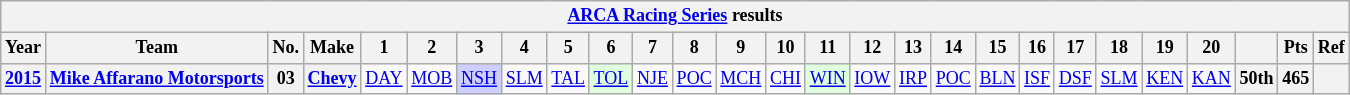<table class="wikitable" style="text-align:center; font-size:75%">
<tr>
<th colspan=48><a href='#'>ARCA Racing Series</a> results</th>
</tr>
<tr>
<th>Year</th>
<th>Team</th>
<th>No.</th>
<th>Make</th>
<th>1</th>
<th>2</th>
<th>3</th>
<th>4</th>
<th>5</th>
<th>6</th>
<th>7</th>
<th>8</th>
<th>9</th>
<th>10</th>
<th>11</th>
<th>12</th>
<th>13</th>
<th>14</th>
<th>15</th>
<th>16</th>
<th>17</th>
<th>18</th>
<th>19</th>
<th>20</th>
<th></th>
<th>Pts</th>
<th>Ref</th>
</tr>
<tr>
<th><a href='#'>2015</a></th>
<th><a href='#'>Mike Affarano Motorsports</a></th>
<th>03</th>
<th><a href='#'>Chevy</a></th>
<td><a href='#'>DAY</a></td>
<td><a href='#'>MOB</a></td>
<td style="background:#CFCFFF;"><a href='#'>NSH</a><br></td>
<td><a href='#'>SLM</a></td>
<td><a href='#'>TAL</a></td>
<td style="background:#DFFFDF;"><a href='#'>TOL</a><br></td>
<td><a href='#'>NJE</a></td>
<td><a href='#'>POC</a></td>
<td><a href='#'>MCH</a></td>
<td><a href='#'>CHI</a></td>
<td style="background:#DFFFDF;"><a href='#'>WIN</a><br></td>
<td><a href='#'>IOW</a></td>
<td><a href='#'>IRP</a></td>
<td><a href='#'>POC</a></td>
<td><a href='#'>BLN</a></td>
<td><a href='#'>ISF</a></td>
<td><a href='#'>DSF</a></td>
<td><a href='#'>SLM</a></td>
<td><a href='#'>KEN</a></td>
<td><a href='#'>KAN</a></td>
<th>50th</th>
<th>465</th>
<th></th>
</tr>
</table>
